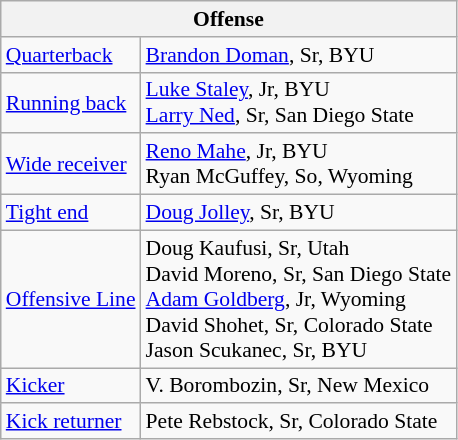<table class="wikitable" style="font-size: 90%;">
<tr>
<th colspan="2">Offense</th>
</tr>
<tr>
<td><a href='#'>Quarterback</a></td>
<td><a href='#'>Brandon Doman</a>, Sr, BYU</td>
</tr>
<tr>
<td><a href='#'>Running back</a></td>
<td><a href='#'>Luke Staley</a>, Jr, BYU<br><a href='#'>Larry Ned</a>, Sr, San Diego State</td>
</tr>
<tr>
<td><a href='#'>Wide receiver</a></td>
<td><a href='#'>Reno Mahe</a>, Jr, BYU<br>Ryan McGuffey, So, Wyoming</td>
</tr>
<tr>
<td><a href='#'>Tight end</a></td>
<td><a href='#'>Doug Jolley</a>, Sr, BYU</td>
</tr>
<tr>
<td><a href='#'>Offensive Line</a></td>
<td>Doug Kaufusi, Sr, Utah<br>David Moreno, Sr, San Diego State<br><a href='#'>Adam Goldberg</a>, Jr, Wyoming<br>David Shohet, Sr, Colorado State<br>Jason Scukanec, Sr, BYU</td>
</tr>
<tr>
<td><a href='#'>Kicker</a></td>
<td>V. Borombozin, Sr, New Mexico</td>
</tr>
<tr>
<td><a href='#'>Kick returner</a></td>
<td>Pete Rebstock, Sr, Colorado State</td>
</tr>
</table>
